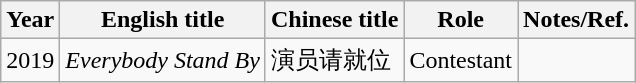<table class="wikitable">
<tr>
<th>Year</th>
<th>English title</th>
<th>Chinese title</th>
<th>Role</th>
<th>Notes/Ref.</th>
</tr>
<tr>
<td>2019</td>
<td><em>Everybody Stand By</em></td>
<td>演员请就位</td>
<td>Contestant</td>
<td></td>
</tr>
</table>
